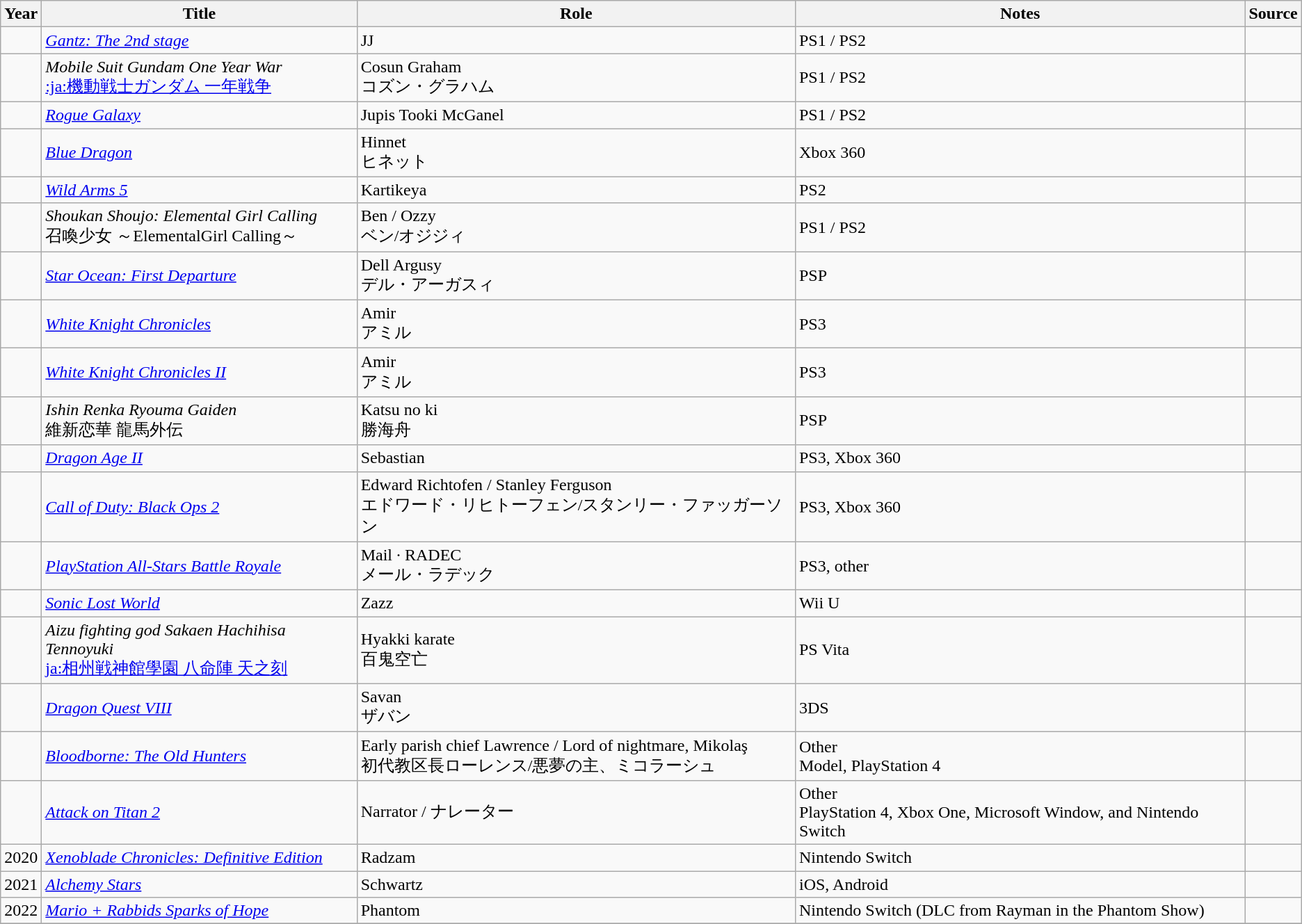<table class="wikitable sortable plainrowheaders">
<tr>
<th>Year</th>
<th>Title</th>
<th>Role</th>
<th class="unsortable">Notes</th>
<th class="unsortable">Source</th>
</tr>
<tr>
<td></td>
<td><em><a href='#'>Gantz: The 2nd stage</a></em></td>
<td>JJ</td>
<td>PS1 / PS2</td>
<td></td>
</tr>
<tr>
<td></td>
<td><em>Mobile Suit Gundam One Year War</em><br><a href='#'>:ja:機動戦士ガンダム 一年戦争</a></td>
<td>Cosun Graham<br>コズン・グラハム</td>
<td>PS1 / PS2</td>
<td></td>
</tr>
<tr>
<td></td>
<td><em><a href='#'>Rogue Galaxy</a></em></td>
<td>Jupis Tooki McGanel</td>
<td>PS1 / PS2</td>
<td></td>
</tr>
<tr>
<td></td>
<td><em><a href='#'>Blue Dragon</a></em></td>
<td>Hinnet<br>ヒネット</td>
<td>Xbox 360</td>
<td></td>
</tr>
<tr>
<td></td>
<td><em><a href='#'>Wild Arms 5</a></em></td>
<td>Kartikeya</td>
<td>PS2</td>
<td></td>
</tr>
<tr>
<td></td>
<td><em>Shoukan Shoujo: Elemental Girl Calling</em><br>召喚少女 ～ElementalGirl Calling～</td>
<td>Ben / Ozzy<br>ベン/オジジィ</td>
<td>PS1 / PS2</td>
<td></td>
</tr>
<tr>
<td></td>
<td><em><a href='#'>Star Ocean: First Departure</a></em></td>
<td>Dell Argusy<br>デル・アーガスィ</td>
<td>PSP</td>
<td></td>
</tr>
<tr>
<td></td>
<td><em><a href='#'>White Knight Chronicles</a></em></td>
<td>Amir<br>アミル</td>
<td>PS3</td>
<td></td>
</tr>
<tr>
<td></td>
<td><em><a href='#'>White Knight Chronicles II</a></em></td>
<td>Amir<br>アミル</td>
<td>PS3</td>
<td></td>
</tr>
<tr>
<td></td>
<td><em>Ishin Renka Ryouma Gaiden</em><br>維新恋華 龍馬外伝</td>
<td>Katsu no ki<br>勝海舟</td>
<td>PSP</td>
<td></td>
</tr>
<tr>
<td></td>
<td><em><a href='#'>Dragon Age II</a></em></td>
<td>Sebastian</td>
<td>PS3, Xbox 360</td>
<td></td>
</tr>
<tr>
<td></td>
<td><em><a href='#'>Call of Duty: Black Ops 2</a></em></td>
<td>Edward Richtofen / Stanley Ferguson<br>エドワード・リヒトーフェン/スタンリー・ファッガーソン</td>
<td>PS3, Xbox 360</td>
<td></td>
</tr>
<tr>
<td></td>
<td><em><a href='#'>PlayStation All-Stars Battle Royale</a></em></td>
<td>Mail · RADEC<br>メール・ラデック</td>
<td>PS3, other</td>
<td></td>
</tr>
<tr>
<td></td>
<td><em><a href='#'>Sonic Lost World</a></em></td>
<td>Zazz</td>
<td>Wii U</td>
<td></td>
</tr>
<tr>
<td></td>
<td><em>Aizu fighting god Sakaen Hachihisa Tennoyuki</em><br><a href='#'>ja:相州戦神館學園 八命陣 天之刻</a></td>
<td>Hyakki karate<br>百鬼空亡</td>
<td>PS Vita</td>
<td></td>
</tr>
<tr>
<td></td>
<td><em><a href='#'>Dragon Quest VIII</a></em></td>
<td>Savan<br>ザバン</td>
<td>3DS</td>
<td></td>
</tr>
<tr>
<td></td>
<td><em><a href='#'>Bloodborne: The Old Hunters</a></em></td>
<td>Early parish chief Lawrence / Lord of nightmare, Mikolaş<br>初代教区長ローレンス/悪夢の主、ミコラーシュ</td>
<td>Other<br>Model, PlayStation 4</td>
<td></td>
</tr>
<tr>
<td></td>
<td><em><a href='#'>Attack on Titan 2</a></em></td>
<td>Narrator / ナレーター</td>
<td>Other<br>PlayStation 4, Xbox One, Microsoft Window, and Nintendo Switch</td>
<td></td>
</tr>
<tr>
<td>2020</td>
<td><em><a href='#'>Xenoblade Chronicles: Definitive Edition</a></em></td>
<td>Radzam</td>
<td>Nintendo Switch</td>
<td></td>
</tr>
<tr>
<td>2021</td>
<td><em><a href='#'>Alchemy Stars</a></em></td>
<td>Schwartz</td>
<td>iOS, Android</td>
<td></td>
</tr>
<tr>
<td>2022</td>
<td><em><a href='#'>Mario + Rabbids Sparks of Hope</a></em></td>
<td>Phantom</td>
<td>Nintendo Switch (DLC from Rayman in the Phantom Show)</td>
<td></td>
</tr>
<tr>
</tr>
</table>
